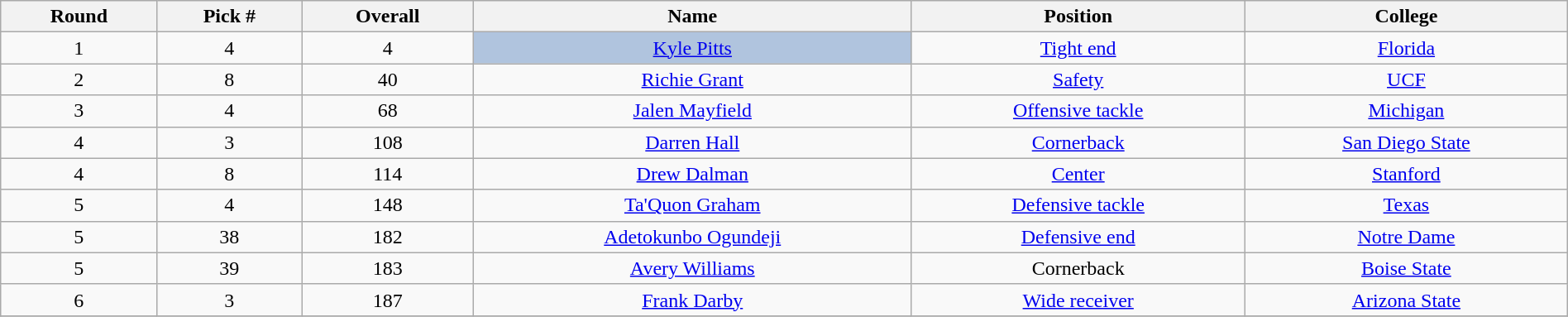<table class="wikitable sortable sortable" style="width: 100%; text-align:center">
<tr>
<th>Round</th>
<th>Pick #</th>
<th>Overall</th>
<th>Name</th>
<th>Position</th>
<th>College</th>
</tr>
<tr>
<td>1</td>
<td>4</td>
<td>4</td>
<td bgcolor=lightsteelblue><a href='#'>Kyle Pitts</a></td>
<td><a href='#'>Tight end</a></td>
<td><a href='#'>Florida</a></td>
</tr>
<tr>
<td>2</td>
<td>8</td>
<td>40</td>
<td><a href='#'>Richie Grant</a></td>
<td><a href='#'>Safety</a></td>
<td><a href='#'>UCF</a></td>
</tr>
<tr>
<td>3</td>
<td>4</td>
<td>68</td>
<td><a href='#'>Jalen Mayfield</a></td>
<td><a href='#'>Offensive tackle</a></td>
<td><a href='#'>Michigan</a></td>
</tr>
<tr>
<td>4</td>
<td>3</td>
<td>108</td>
<td><a href='#'>Darren Hall</a></td>
<td><a href='#'>Cornerback</a></td>
<td><a href='#'>San Diego State</a></td>
</tr>
<tr>
<td>4</td>
<td>8</td>
<td>114</td>
<td><a href='#'>Drew Dalman</a></td>
<td><a href='#'>Center</a></td>
<td><a href='#'>Stanford</a></td>
</tr>
<tr>
<td>5</td>
<td>4</td>
<td>148</td>
<td><a href='#'>Ta'Quon Graham</a></td>
<td><a href='#'>Defensive tackle</a></td>
<td><a href='#'>Texas</a></td>
</tr>
<tr>
<td>5</td>
<td>38</td>
<td>182</td>
<td><a href='#'>Adetokunbo Ogundeji</a></td>
<td><a href='#'>Defensive end</a></td>
<td><a href='#'>Notre Dame</a></td>
</tr>
<tr>
<td>5</td>
<td>39</td>
<td>183</td>
<td><a href='#'>Avery Williams</a></td>
<td>Cornerback</td>
<td><a href='#'>Boise State</a></td>
</tr>
<tr>
<td>6</td>
<td>3</td>
<td>187</td>
<td><a href='#'>Frank Darby</a></td>
<td><a href='#'>Wide receiver</a></td>
<td><a href='#'>Arizona State</a></td>
</tr>
<tr>
</tr>
</table>
